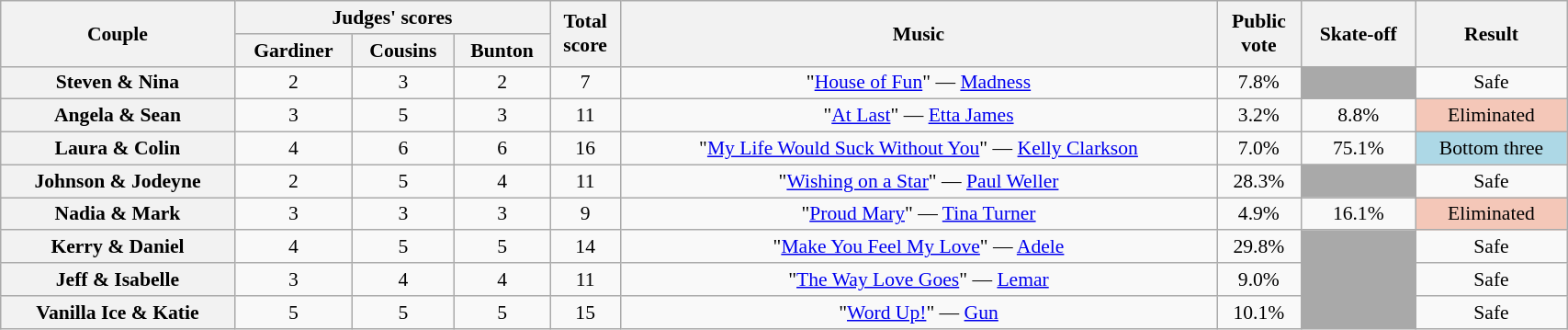<table class="wikitable sortable" style="text-align:center; font-size:90%; width:90%">
<tr>
<th scope="col" rowspan=2>Couple</th>
<th scope="col" colspan=3 class="unsortable">Judges' scores</th>
<th scope="col" rowspan=2>Total<br>score</th>
<th scope="col" rowspan=2 class="unsortable">Music</th>
<th scope="col" rowspan=2>Public<br>vote</th>
<th scope="col" rowspan=2 class="unsortable">Skate-off</th>
<th scope="col" rowspan=2 class="unsortable">Result</th>
</tr>
<tr>
<th class="unsortable">Gardiner</th>
<th class="unsortable">Cousins</th>
<th class="unsortable">Bunton</th>
</tr>
<tr>
<th scope="row">Steven & Nina</th>
<td>2</td>
<td>3</td>
<td>2</td>
<td>7</td>
<td>"<a href='#'>House of Fun</a>" — <a href='#'>Madness</a></td>
<td>7.8%</td>
<td bgcolor="darkgray"></td>
<td>Safe</td>
</tr>
<tr>
<th scope="row">Angela & Sean</th>
<td>3</td>
<td>5</td>
<td>3</td>
<td>11</td>
<td>"<a href='#'>At Last</a>" — <a href='#'>Etta James</a></td>
<td>3.2%</td>
<td>8.8%</td>
<td bgcolor="f4c7b8">Eliminated</td>
</tr>
<tr>
<th scope="row">Laura & Colin</th>
<td>4</td>
<td>6</td>
<td>6</td>
<td>16</td>
<td>"<a href='#'>My Life Would Suck Without You</a>" — <a href='#'>Kelly Clarkson</a></td>
<td>7.0%</td>
<td>75.1%</td>
<td bgcolor=lightblue>Bottom three</td>
</tr>
<tr>
<th scope="row">Johnson & Jodeyne</th>
<td>2</td>
<td>5</td>
<td>4</td>
<td>11</td>
<td>"<a href='#'>Wishing on a Star</a>" — <a href='#'>Paul Weller</a></td>
<td>28.3%</td>
<td bgcolor="darkgray"></td>
<td>Safe</td>
</tr>
<tr>
<th scope="row">Nadia & Mark</th>
<td>3</td>
<td>3</td>
<td>3</td>
<td>9</td>
<td>"<a href='#'>Proud Mary</a>" — <a href='#'>Tina Turner</a></td>
<td>4.9%</td>
<td>16.1%</td>
<td bgcolor="f4c7b8">Eliminated</td>
</tr>
<tr>
<th scope="row">Kerry & Daniel</th>
<td>4</td>
<td>5</td>
<td>5</td>
<td>14</td>
<td>"<a href='#'>Make You Feel My Love</a>" — <a href='#'>Adele</a></td>
<td>29.8%</td>
<td rowspan="3" bgcolor="darkgray"></td>
<td>Safe</td>
</tr>
<tr>
<th scope="row">Jeff & Isabelle</th>
<td>3</td>
<td>4</td>
<td>4</td>
<td>11</td>
<td>"<a href='#'>The Way Love Goes</a>" — <a href='#'>Lemar</a></td>
<td>9.0%</td>
<td>Safe</td>
</tr>
<tr>
<th scope="row">Vanilla Ice & Katie</th>
<td>5</td>
<td>5</td>
<td>5</td>
<td>15</td>
<td>"<a href='#'>Word Up!</a>" — <a href='#'>Gun</a></td>
<td>10.1%</td>
<td>Safe</td>
</tr>
</table>
